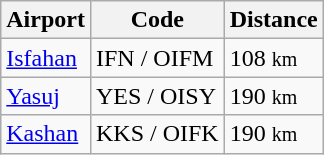<table class="wikitable">
<tr>
<th>Airport</th>
<th>Code</th>
<th>Distance</th>
</tr>
<tr>
<td><a href='#'>Isfahan</a></td>
<td>IFN / OIFM</td>
<td>108 <small>km</small></td>
</tr>
<tr>
<td><a href='#'>Yasuj</a></td>
<td>YES / OISY</td>
<td>190 <small>km</small></td>
</tr>
<tr>
<td><a href='#'>Kashan</a></td>
<td>KKS / OIFK</td>
<td>190 <small>km</small></td>
</tr>
</table>
